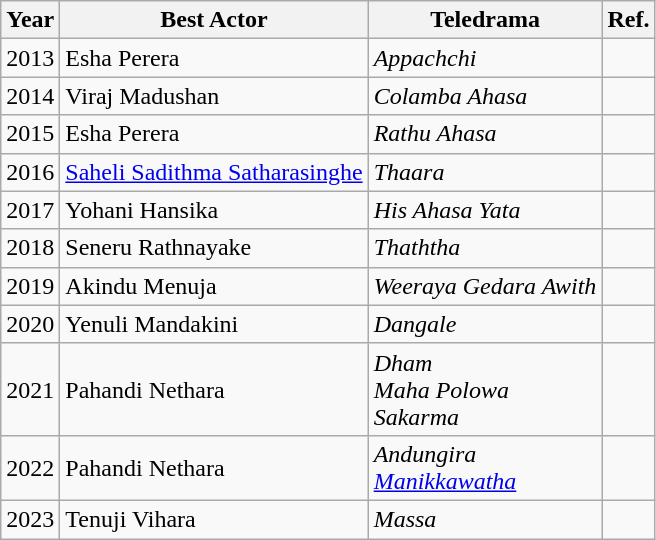<table class="wikitable">
<tr>
<th>Year</th>
<th>Best Actor</th>
<th>Teledrama</th>
<th>Ref.</th>
</tr>
<tr>
<td>2013</td>
<td>Esha Perera</td>
<td><em>Appachchi</em></td>
<td></td>
</tr>
<tr>
<td>2014</td>
<td>Viraj Madushan</td>
<td><em>Colamba Ahasa</em></td>
<td></td>
</tr>
<tr>
<td>2015</td>
<td>Esha Perera</td>
<td><em>Rathu Ahasa</em></td>
<td></td>
</tr>
<tr>
<td>2016</td>
<td><a href='#'>Saheli Sadithma Satharasinghe</a></td>
<td><em>Thaara</em></td>
<td></td>
</tr>
<tr>
<td>2017</td>
<td>Yohani Hansika</td>
<td><em>His Ahasa Yata</em></td>
<td></td>
</tr>
<tr>
<td>2018</td>
<td>Seneru Rathnayake</td>
<td><em>Thaththa</em></td>
<td></td>
</tr>
<tr>
<td>2019</td>
<td>Akindu Menuja</td>
<td><em>Weeraya Gedara Awith</em></td>
<td></td>
</tr>
<tr>
<td>2020</td>
<td>Yenuli Mandakini</td>
<td><em>Dangale</em></td>
<td></td>
</tr>
<tr>
<td>2021</td>
<td>Pahandi Nethara</td>
<td><em>Dham</em><br><em>Maha Polowa</em><br><em>Sakarma</em></td>
<td></td>
</tr>
<tr>
<td>2022</td>
<td>Pahandi Nethara</td>
<td><em>Andungira</em><br><em><a href='#'>Manikkawatha</a></em></td>
<td></td>
</tr>
<tr>
<td>2023</td>
<td>Tenuji Vihara</td>
<td><em>Massa</em></td>
<td></td>
</tr>
</table>
